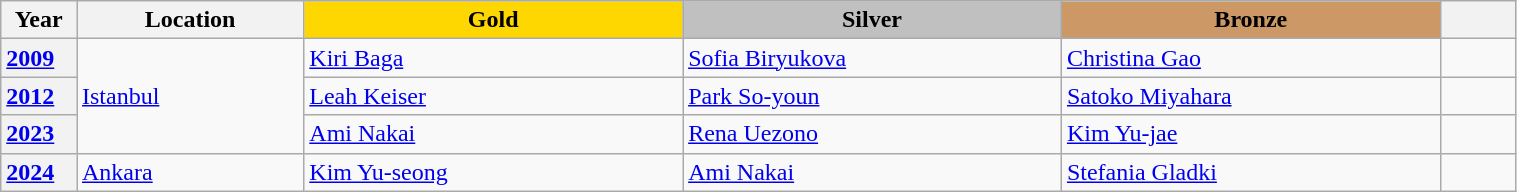<table class="wikitable unsortable" style="text-align:left; width:80%">
<tr>
<th scope="col" style="text-align:center; width:5%">Year</th>
<th scope="col" style="text-align:center; width:15%">Location</th>
<th scope="col" style="text-align:center; width:25%; background:gold">Gold</th>
<th scope="col" style="text-align:center; width:25%; background:silver">Silver</th>
<th scope="col" style="text-align:center; width:25%; background:#c96">Bronze</th>
<th scope="col" style="text-align:center; width:5%"></th>
</tr>
<tr>
<th scope="row" style="text-align:left"><a href='#'>2009</a></th>
<td rowspan="3"><a href='#'>Istanbul</a></td>
<td> <a href='#'>Kiri Baga</a></td>
<td> <a href='#'>Sofia Biryukova</a></td>
<td> <a href='#'>Christina Gao</a></td>
<td></td>
</tr>
<tr>
<th scope="row" style="text-align:left"><a href='#'>2012</a></th>
<td> <a href='#'>Leah Keiser</a></td>
<td> <a href='#'>Park So-youn</a></td>
<td> <a href='#'>Satoko Miyahara</a></td>
<td></td>
</tr>
<tr>
<th scope="row" style="text-align:left"><a href='#'>2023</a></th>
<td> <a href='#'>Ami Nakai</a></td>
<td> <a href='#'>Rena Uezono</a></td>
<td> <a href='#'>Kim Yu-jae</a></td>
<td></td>
</tr>
<tr>
<th scope="row" style="text-align:left"><a href='#'>2024</a></th>
<td><a href='#'>Ankara</a></td>
<td> <a href='#'>Kim Yu-seong</a></td>
<td> <a href='#'>Ami Nakai</a></td>
<td> <a href='#'>Stefania Gladki</a></td>
<td></td>
</tr>
</table>
